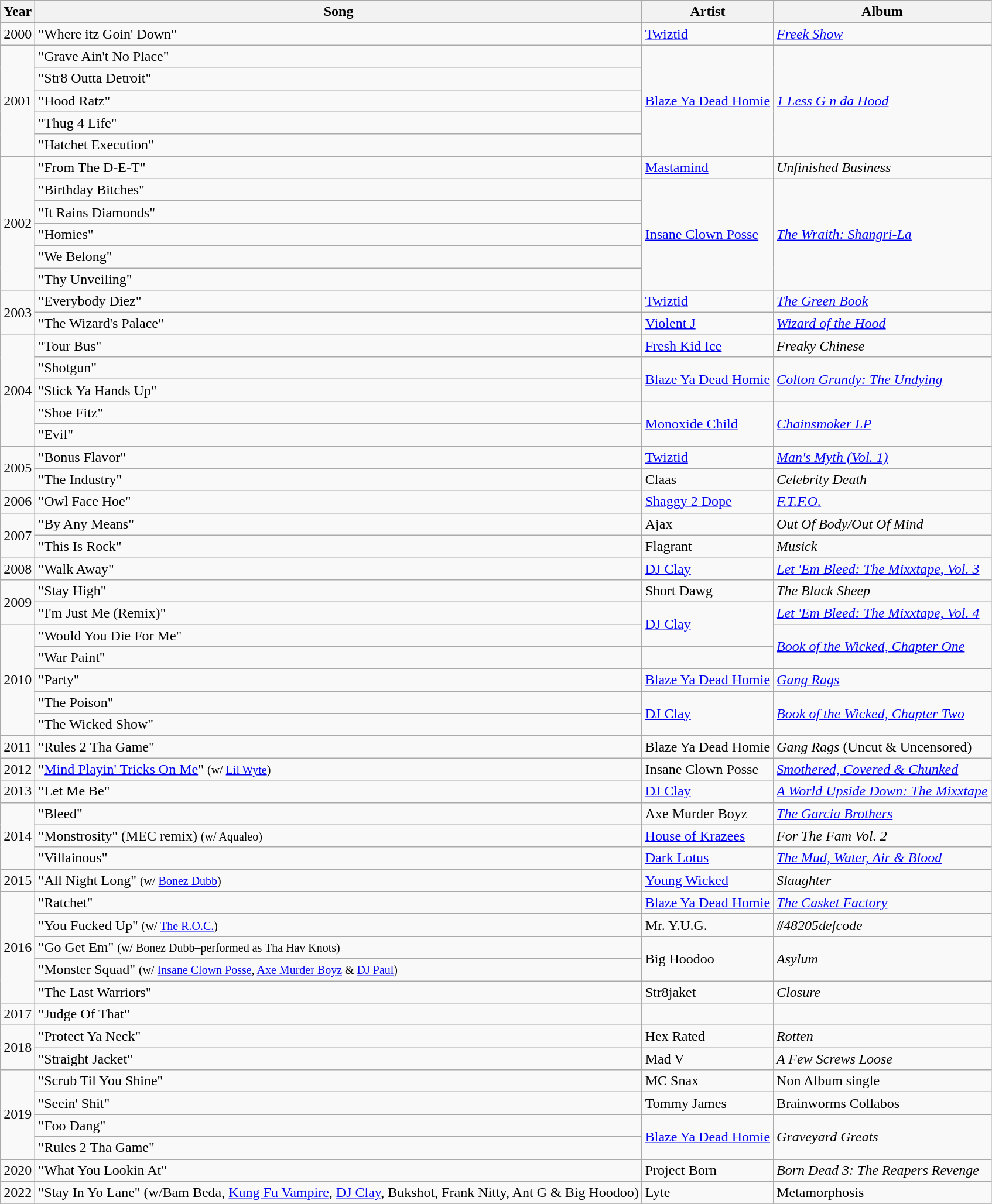<table class="wikitable" border="1">
<tr>
<th>Year</th>
<th>Song</th>
<th>Artist</th>
<th>Album</th>
</tr>
<tr>
<td>2000</td>
<td>"Where itz Goin' Down"</td>
<td><a href='#'>Twiztid</a></td>
<td><em><a href='#'>Freek Show</a></em></td>
</tr>
<tr>
<td rowspan="5">2001</td>
<td>"Grave Ain't No Place"</td>
<td rowspan="5"><a href='#'>Blaze Ya Dead Homie</a></td>
<td rowspan="5"><em><a href='#'>1 Less G n da Hood</a></em></td>
</tr>
<tr>
<td>"Str8 Outta Detroit"</td>
</tr>
<tr>
<td>"Hood Ratz"</td>
</tr>
<tr>
<td>"Thug 4 Life"</td>
</tr>
<tr>
<td>"Hatchet Execution"</td>
</tr>
<tr>
<td rowspan="6">2002</td>
<td>"From The D-E-T"</td>
<td><a href='#'>Mastamind</a></td>
<td><em>Unfinished Business</em></td>
</tr>
<tr>
<td>"Birthday Bitches"</td>
<td rowspan="5"><a href='#'>Insane Clown Posse</a></td>
<td rowspan="5"><em><a href='#'>The Wraith: Shangri-La</a></em></td>
</tr>
<tr>
<td>"It Rains Diamonds"</td>
</tr>
<tr>
<td>"Homies"</td>
</tr>
<tr>
<td>"We Belong"</td>
</tr>
<tr>
<td>"Thy Unveiling"</td>
</tr>
<tr>
<td rowspan="2">2003</td>
<td>"Everybody Diez"</td>
<td><a href='#'>Twiztid</a></td>
<td><em><a href='#'>The Green Book</a></em></td>
</tr>
<tr>
<td>"The Wizard's Palace"</td>
<td><a href='#'>Violent J</a></td>
<td><em><a href='#'>Wizard of the Hood</a></em></td>
</tr>
<tr>
<td rowspan="5">2004</td>
<td>"Tour Bus"</td>
<td><a href='#'>Fresh Kid Ice</a></td>
<td><em>Freaky Chinese</em></td>
</tr>
<tr>
<td>"Shotgun"</td>
<td rowspan="2"><a href='#'>Blaze Ya Dead Homie</a></td>
<td rowspan="2"><em><a href='#'>Colton Grundy: The Undying</a></em></td>
</tr>
<tr>
<td>"Stick Ya Hands Up"</td>
</tr>
<tr>
<td>"Shoe Fitz"</td>
<td rowspan="2"><a href='#'>Monoxide Child</a></td>
<td rowspan="2"><em><a href='#'>Chainsmoker LP</a></em></td>
</tr>
<tr>
<td>"Evil"</td>
</tr>
<tr>
<td rowspan="2">2005</td>
<td>"Bonus Flavor"</td>
<td><a href='#'>Twiztid</a></td>
<td><em><a href='#'>Man's Myth (Vol. 1)</a></em></td>
</tr>
<tr>
<td>"The Industry"</td>
<td>Claas</td>
<td><em>Celebrity Death</em></td>
</tr>
<tr>
<td>2006</td>
<td>"Owl Face Hoe"</td>
<td><a href='#'>Shaggy 2 Dope</a></td>
<td><em><a href='#'>F.T.F.O.</a></em></td>
</tr>
<tr>
<td rowspan="2">2007</td>
<td>"By Any Means"</td>
<td>Ajax</td>
<td><em>Out Of Body/Out Of Mind</em></td>
</tr>
<tr>
<td>"This Is Rock"</td>
<td>Flagrant</td>
<td><em>Musick</em></td>
</tr>
<tr>
<td>2008</td>
<td>"Walk Away"</td>
<td><a href='#'>DJ Clay</a></td>
<td><em><a href='#'>Let 'Em Bleed: The Mixxtape, Vol. 3</a></em></td>
</tr>
<tr>
<td rowspan="2">2009</td>
<td>"Stay High"</td>
<td>Short Dawg</td>
<td><em>The Black Sheep</em></td>
</tr>
<tr>
<td>"I'm Just Me (Remix)"</td>
<td rowspan="2"><a href='#'>DJ Clay</a></td>
<td><em><a href='#'>Let 'Em Bleed: The Mixxtape, Vol. 4</a></em></td>
</tr>
<tr>
<td rowspan="5">2010</td>
<td>"Would You Die For Me"</td>
<td rowspan="2"><em><a href='#'>Book of the Wicked, Chapter One</a></em></td>
</tr>
<tr>
<td>"War Paint"</td>
</tr>
<tr>
<td>"Party"</td>
<td><a href='#'>Blaze Ya Dead Homie</a></td>
<td><em><a href='#'>Gang Rags</a></em></td>
</tr>
<tr>
<td>"The Poison"</td>
<td rowspan="2"><a href='#'>DJ Clay</a></td>
<td rowspan="2"><em><a href='#'>Book of the Wicked, Chapter Two</a></em></td>
</tr>
<tr>
<td>"The Wicked Show"</td>
</tr>
<tr>
<td>2011</td>
<td>"Rules 2 Tha Game"</td>
<td>Blaze Ya Dead Homie</td>
<td><em>Gang Rags</em> (Uncut & Uncensored)</td>
</tr>
<tr>
<td>2012</td>
<td>"<a href='#'>Mind Playin' Tricks On Me</a>" <small>(w/ <a href='#'>Lil Wyte</a>)</small></td>
<td>Insane Clown Posse</td>
<td><em><a href='#'>Smothered, Covered & Chunked</a></em></td>
</tr>
<tr>
<td>2013</td>
<td>"Let Me Be"</td>
<td><a href='#'>DJ Clay</a></td>
<td><em><a href='#'>A World Upside Down: The Mixxtape</a></em></td>
</tr>
<tr>
<td rowspan="3">2014</td>
<td>"Bleed"</td>
<td>Axe Murder Boyz</td>
<td><em><a href='#'>The Garcia Brothers</a></em></td>
</tr>
<tr>
<td>"Monstrosity" (MEC remix) <small>(w/ Aqualeo)</small></td>
<td><a href='#'>House of Krazees</a></td>
<td><em>For The Fam Vol. 2</em></td>
</tr>
<tr>
<td>"Villainous"</td>
<td><a href='#'>Dark Lotus</a></td>
<td><em><a href='#'>The Mud, Water, Air & Blood</a></em></td>
</tr>
<tr>
<td>2015</td>
<td>"All Night Long" <small>(w/ <a href='#'>Bonez Dubb</a>)</small></td>
<td><a href='#'>Young Wicked</a></td>
<td><em>Slaughter</em></td>
</tr>
<tr>
<td rowspan="5">2016</td>
<td>"Ratchet"</td>
<td><a href='#'>Blaze Ya Dead Homie</a></td>
<td><em><a href='#'>The Casket Factory</a></em></td>
</tr>
<tr>
<td>"You Fucked Up" <small>(w/ <a href='#'>The R.O.C.</a>)</small></td>
<td>Mr. Y.U.G.</td>
<td><em>#48205defcode</em></td>
</tr>
<tr>
<td>"Go Get Em" <small>(w/ Bonez Dubb–performed as Tha Hav Knots)</small></td>
<td rowspan="2">Big Hoodoo</td>
<td rowspan="2"><em>Asylum</em></td>
</tr>
<tr>
<td>"Monster Squad" <small>(w/ <a href='#'>Insane Clown Posse</a>, <a href='#'>Axe Murder Boyz</a> & <a href='#'>DJ Paul</a>)</small></td>
</tr>
<tr>
<td>"The Last Warriors"</td>
<td>Str8jaket</td>
<td><em>Closure</em></td>
</tr>
<tr>
<td>2017</td>
<td>"Judge Of That"</td>
<td></td>
<td></td>
</tr>
<tr>
<td rowspan="2">2018</td>
<td>"Protect Ya Neck"</td>
<td>Hex Rated</td>
<td><em>Rotten</em></td>
</tr>
<tr>
<td>"Straight Jacket"</td>
<td>Mad V</td>
<td><em>A Few Screws Loose</em></td>
</tr>
<tr>
<td rowspan="4">2019</td>
<td>"Scrub Til You Shine"</td>
<td>MC Snax</td>
<td>Non Album single</td>
</tr>
<tr>
<td>"Seein' Shit"</td>
<td>Tommy James</td>
<td>Brainworms Collabos</td>
</tr>
<tr>
<td>"Foo Dang"</td>
<td rowspan="2"><a href='#'>Blaze Ya Dead Homie</a></td>
<td rowspan="2"><em>Graveyard Greats</em></td>
</tr>
<tr>
<td>"Rules 2 Tha Game"</td>
</tr>
<tr>
<td>2020</td>
<td>"What You Lookin At"</td>
<td>Project Born</td>
<td><em>Born Dead 3: The Reapers Revenge</em></td>
</tr>
<tr>
<td>2022</td>
<td>"Stay In Yo Lane" (w/Bam Beda, <a href='#'>Kung Fu Vampire</a>, <a href='#'>DJ Clay</a>, Bukshot, Frank Nitty, Ant G & Big Hoodoo)</td>
<td>Lyte</td>
<td>Metamorphosis</td>
</tr>
<tr>
</tr>
</table>
